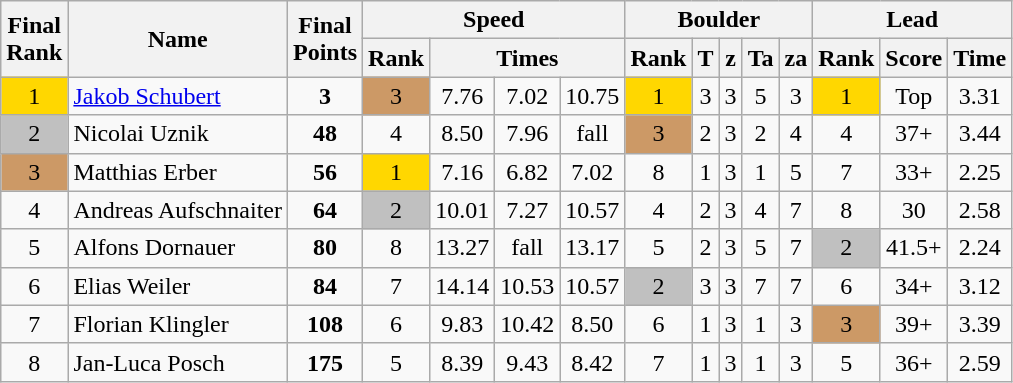<table class="wikitable sortable" style="text-align:center">
<tr>
<th rowspan="2">Final<br> Rank</th>
<th rowspan="2">Name</th>
<th rowspan="2">Final<br> Points</th>
<th colspan="4">Speed</th>
<th colspan="5">Boulder</th>
<th colspan="3">Lead</th>
</tr>
<tr>
<th>Rank</th>
<th colspan="3">Times</th>
<th>Rank</th>
<th>T</th>
<th>z</th>
<th>Ta</th>
<th>za</th>
<th>Rank</th>
<th>Score</th>
<th>Time</th>
</tr>
<tr>
<td style="background: gold;">1</td>
<td align="left"><a href='#'>Jakob Schubert</a></td>
<td><strong>3</strong></td>
<td style="background: #cc9966;">3</td>
<td>7.76</td>
<td>7.02</td>
<td>10.75</td>
<td style="background: gold;">1</td>
<td>3</td>
<td>3</td>
<td>5</td>
<td>3</td>
<td style="background: gold;">1</td>
<td>Top</td>
<td>3.31</td>
</tr>
<tr>
<td style="background: silver;">2</td>
<td align="left">Nicolai Uznik</td>
<td><strong>48</strong></td>
<td>4</td>
<td>8.50</td>
<td>7.96</td>
<td>fall</td>
<td style="background: #cc9966;">3</td>
<td>2</td>
<td>3</td>
<td>2</td>
<td>4</td>
<td>4</td>
<td>37+</td>
<td>3.44</td>
</tr>
<tr>
<td style="background: #cc9966;">3</td>
<td align="left">Matthias Erber</td>
<td><strong>56</strong></td>
<td style="background: gold;">1</td>
<td>7.16</td>
<td>6.82</td>
<td>7.02</td>
<td>8</td>
<td>1</td>
<td>3</td>
<td>1</td>
<td>5</td>
<td>7</td>
<td>33+</td>
<td>2.25</td>
</tr>
<tr>
<td>4</td>
<td align="left">Andreas Aufschnaiter</td>
<td><strong>64</strong></td>
<td style="background: silver;">2</td>
<td>10.01</td>
<td>7.27</td>
<td>10.57</td>
<td>4</td>
<td>2</td>
<td>3</td>
<td>4</td>
<td>7</td>
<td>8</td>
<td>30</td>
<td>2.58</td>
</tr>
<tr>
<td>5</td>
<td align="left">Alfons Dornauer</td>
<td><strong>80</strong></td>
<td>8</td>
<td>13.27</td>
<td>fall</td>
<td>13.17</td>
<td>5</td>
<td>2</td>
<td>3</td>
<td>5</td>
<td>7</td>
<td style="background: silver;">2</td>
<td>41.5+</td>
<td>2.24</td>
</tr>
<tr>
<td>6</td>
<td align="left">Elias Weiler</td>
<td><strong>84</strong></td>
<td>7</td>
<td>14.14</td>
<td>10.53</td>
<td>10.57</td>
<td style="background: silver;">2</td>
<td>3</td>
<td>3</td>
<td>7</td>
<td>7</td>
<td>6</td>
<td>34+</td>
<td>3.12</td>
</tr>
<tr>
<td>7</td>
<td align="left">Florian Klingler</td>
<td><strong>108</strong></td>
<td>6</td>
<td>9.83</td>
<td>10.42</td>
<td>8.50</td>
<td>6</td>
<td>1</td>
<td>3</td>
<td>1</td>
<td>3</td>
<td style="background: #cc9966;">3</td>
<td>39+</td>
<td>3.39</td>
</tr>
<tr>
<td>8</td>
<td align="left">Jan-Luca Posch</td>
<td><strong>175</strong></td>
<td>5</td>
<td>8.39</td>
<td>9.43</td>
<td>8.42</td>
<td>7</td>
<td>1</td>
<td>3</td>
<td>1</td>
<td>3</td>
<td>5</td>
<td>36+</td>
<td>2.59</td>
</tr>
</table>
